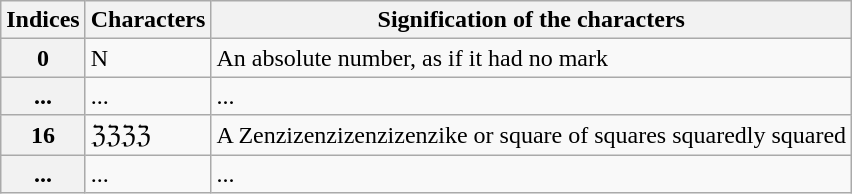<table class="wikitable">
<tr>
<th scope="col">Indices</th>
<th scope="col">Characters</th>
<th scope="col">Signification of the characters</th>
</tr>
<tr>
<th scope="row">0</th>
<td>N</td>
<td>An absolute number, as if it had no mark</td>
</tr>
<tr>
<th scope="row">...</th>
<td>...</td>
<td>...</td>
</tr>
<tr>
<th scope="row">16</th>
<td>ℨℨℨℨ</td>
<td>A Zenzizenzizenzizenzike or square of squares squaredly squared</td>
</tr>
<tr>
<th scope="row">...</th>
<td>...</td>
<td>...</td>
</tr>
</table>
